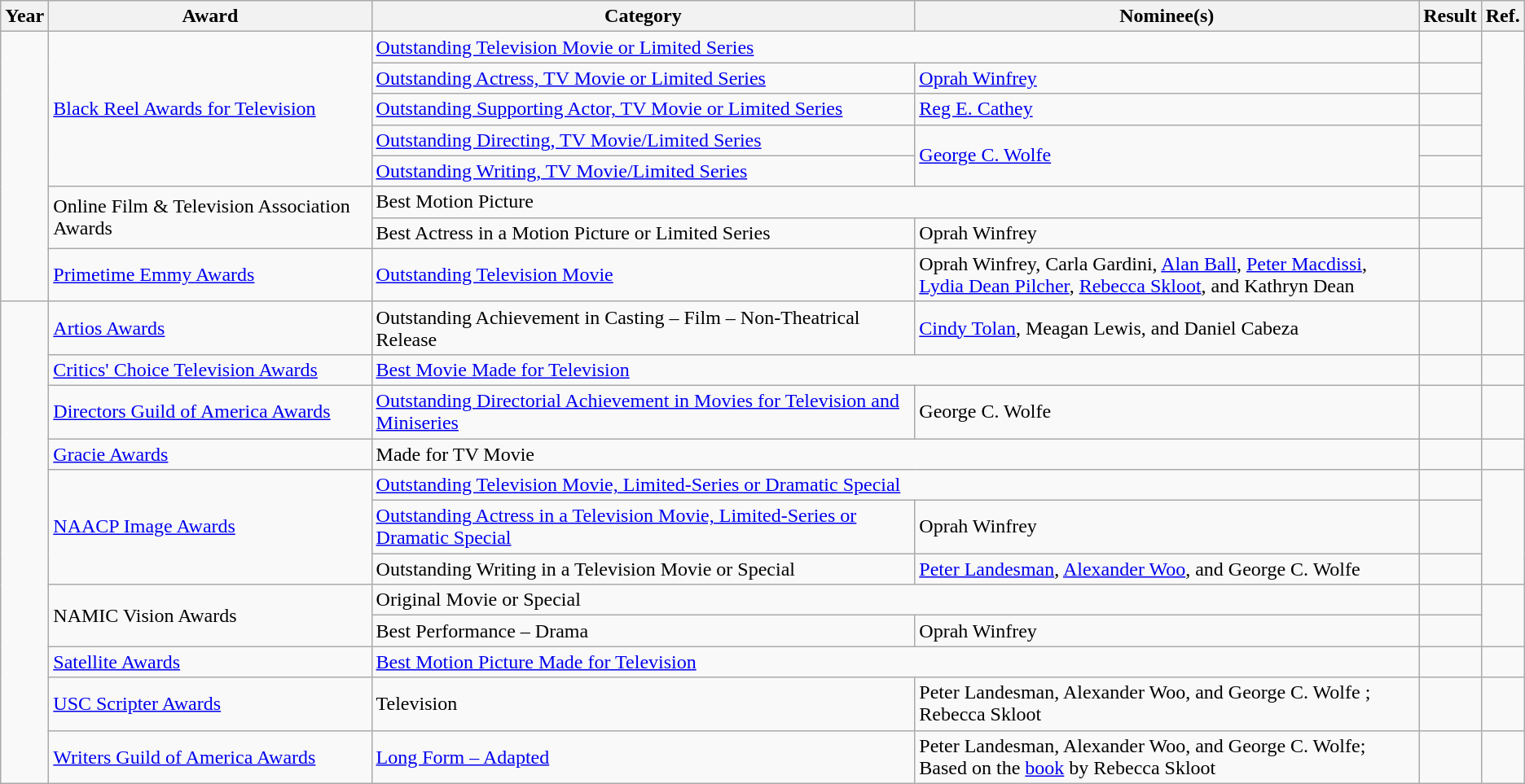<table class="wikitable sortable">
<tr>
<th>Year</th>
<th>Award</th>
<th>Category</th>
<th>Nominee(s)</th>
<th>Result</th>
<th>Ref.</th>
</tr>
<tr>
<td rowspan="8"></td>
<td rowspan="5"><a href='#'>Black Reel Awards for Television</a></td>
<td colspan="2"><a href='#'>Outstanding Television Movie or Limited Series</a></td>
<td></td>
<td align="center" rowspan="5"></td>
</tr>
<tr>
<td><a href='#'>Outstanding Actress, TV Movie or Limited Series</a></td>
<td><a href='#'>Oprah Winfrey</a></td>
<td></td>
</tr>
<tr>
<td><a href='#'>Outstanding Supporting Actor, TV Movie or Limited Series</a></td>
<td><a href='#'>Reg E. Cathey</a></td>
<td></td>
</tr>
<tr>
<td><a href='#'>Outstanding Directing, TV Movie/Limited Series</a></td>
<td rowspan="2"><a href='#'>George C. Wolfe</a></td>
<td></td>
</tr>
<tr>
<td><a href='#'>Outstanding Writing, TV Movie/Limited Series</a></td>
<td></td>
</tr>
<tr>
<td rowspan="2">Online Film & Television Association Awards</td>
<td colspan="2">Best Motion Picture</td>
<td></td>
<td align="center" rowspan="2"></td>
</tr>
<tr>
<td>Best Actress in a Motion Picture or Limited Series</td>
<td>Oprah Winfrey</td>
<td></td>
</tr>
<tr>
<td><a href='#'>Primetime Emmy Awards</a></td>
<td><a href='#'>Outstanding Television Movie</a></td>
<td>Oprah Winfrey, Carla Gardini, <a href='#'>Alan Ball</a>, <a href='#'>Peter Macdissi</a>, <br> <a href='#'>Lydia Dean Pilcher</a>, <a href='#'>Rebecca Skloot</a>, and Kathryn Dean</td>
<td></td>
<td align="center"></td>
</tr>
<tr>
<td rowspan="12"></td>
<td><a href='#'>Artios Awards</a></td>
<td>Outstanding Achievement in Casting – Film – Non-Theatrical Release</td>
<td><a href='#'>Cindy Tolan</a>, Meagan Lewis, and Daniel Cabeza</td>
<td></td>
<td align="center"></td>
</tr>
<tr>
<td><a href='#'>Critics' Choice Television Awards</a></td>
<td colspan="2"><a href='#'>Best Movie Made for Television</a></td>
<td></td>
<td align="center"></td>
</tr>
<tr>
<td><a href='#'>Directors Guild of America Awards</a></td>
<td><a href='#'>Outstanding Directorial Achievement in Movies for Television and Miniseries</a></td>
<td>George C. Wolfe</td>
<td></td>
<td align="center"></td>
</tr>
<tr>
<td><a href='#'>Gracie Awards</a></td>
<td colspan="2">Made for TV Movie</td>
<td></td>
<td align="center"></td>
</tr>
<tr>
<td rowspan="3"><a href='#'>NAACP Image Awards</a></td>
<td colspan="2"><a href='#'>Outstanding Television Movie, Limited-Series or Dramatic Special</a></td>
<td></td>
<td align="center" rowspan="3"></td>
</tr>
<tr>
<td><a href='#'>Outstanding Actress in a Television Movie, Limited-Series or Dramatic Special</a></td>
<td>Oprah Winfrey</td>
<td></td>
</tr>
<tr>
<td>Outstanding Writing in a Television Movie or Special</td>
<td><a href='#'>Peter Landesman</a>, <a href='#'>Alexander Woo</a>, and George C. Wolfe</td>
<td></td>
</tr>
<tr>
<td rowspan="2">NAMIC Vision Awards</td>
<td colspan="2">Original Movie or Special</td>
<td></td>
<td align="center" rowspan="2"></td>
</tr>
<tr>
<td>Best Performance – Drama</td>
<td>Oprah Winfrey</td>
<td></td>
</tr>
<tr>
<td><a href='#'>Satellite Awards</a></td>
<td colspan="2"><a href='#'>Best Motion Picture Made for Television</a></td>
<td></td>
<td align="center"></td>
</tr>
<tr>
<td><a href='#'>USC Scripter Awards</a></td>
<td>Television</td>
<td>Peter Landesman, Alexander Woo, and George C. Wolfe ; Rebecca Skloot </td>
<td></td>
<td align="center"></td>
</tr>
<tr>
<td><a href='#'>Writers Guild of America Awards</a></td>
<td><a href='#'>Long Form – Adapted</a></td>
<td>Peter Landesman, Alexander Woo, and George C. Wolfe; <br> Based on the <a href='#'>book</a> by Rebecca Skloot</td>
<td></td>
<td align="center"></td>
</tr>
</table>
